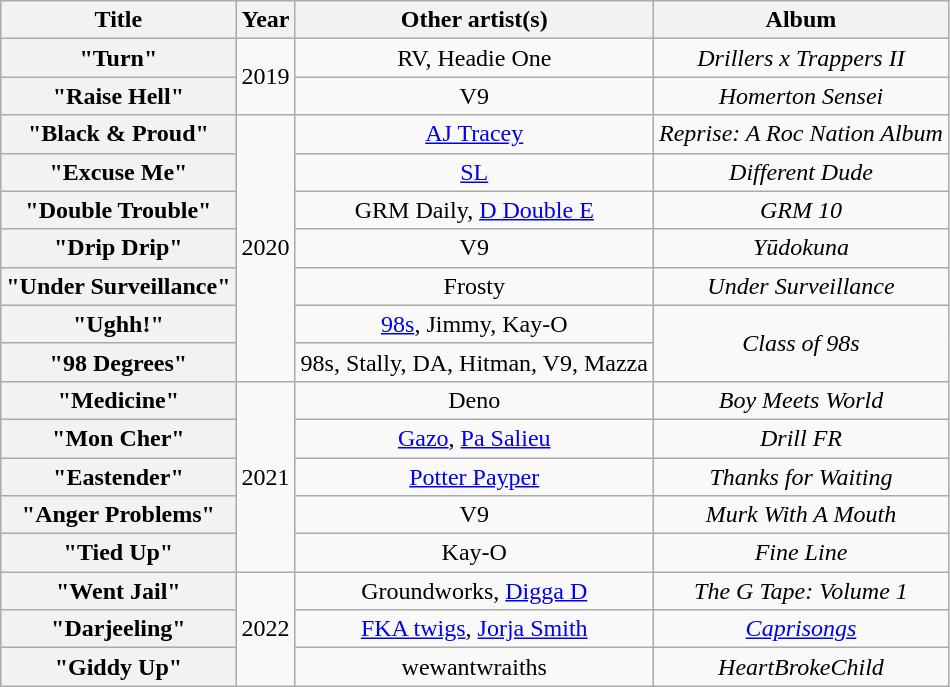<table class="wikitable plainrowheaders" style="text-align:center;">
<tr>
<th scope="col">Title</th>
<th scope="col">Year</th>
<th scope="col">Other artist(s)</th>
<th scope="col">Album</th>
</tr>
<tr>
<th scope="row">"Turn"</th>
<td rowspan="2">2019</td>
<td>RV, Headie One</td>
<td><em>Drillers x Trappers II</em></td>
</tr>
<tr>
<th scope="row">"Raise Hell"</th>
<td>V9</td>
<td><em>Homerton Sensei</em></td>
</tr>
<tr>
<th scope="row">"Black & Proud"</th>
<td rowspan="7">2020</td>
<td><a href='#'>AJ Tracey</a></td>
<td><em>Reprise: A Roc Nation Album</em></td>
</tr>
<tr>
<th scope="row">"Excuse Me"</th>
<td><a href='#'>SL</a></td>
<td><em>Different Dude</em></td>
</tr>
<tr>
<th scope="row">"Double Trouble"</th>
<td>GRM Daily, <a href='#'>D Double E</a></td>
<td><em>GRM 10</em></td>
</tr>
<tr>
<th scope="row">"Drip Drip"</th>
<td>V9</td>
<td><em>Yūdokuna</em></td>
</tr>
<tr>
<th scope="row">"Under Surveillance"</th>
<td>Frosty</td>
<td><em>Under Surveillance</em></td>
</tr>
<tr>
<th scope="row">"Ughh!"</th>
<td><a href='#'>98s</a>, Jimmy, Kay-O</td>
<td rowspan="2"><em>Class of 98s</em></td>
</tr>
<tr>
<th scope="row">"98 Degrees"</th>
<td>98s, Stally, DA, Hitman, V9, Mazza</td>
</tr>
<tr>
<th scope="row">"Medicine"</th>
<td rowspan="5">2021</td>
<td>Deno</td>
<td><em>Boy Meets World</em></td>
</tr>
<tr>
<th scope="row">"Mon Cher"</th>
<td><a href='#'>Gazo</a>, <a href='#'>Pa Salieu</a></td>
<td><em>Drill FR</em></td>
</tr>
<tr>
<th scope="row">"Eastender"</th>
<td><a href='#'>Potter Payper</a></td>
<td><em>Thanks for Waiting</em></td>
</tr>
<tr>
<th scope="row">"Anger Problems"</th>
<td>V9</td>
<td><em>Murk With A Mouth</em></td>
</tr>
<tr>
<th scope="row">"Tied Up"</th>
<td>Kay-O</td>
<td><em>Fine Line</em></td>
</tr>
<tr>
<th scope="row">"Went Jail"</th>
<td rowspan="3">2022</td>
<td>Groundworks, <a href='#'>Digga D</a></td>
<td><em>The G Tape: Volume 1</em></td>
</tr>
<tr>
<th scope="row">"Darjeeling"</th>
<td><a href='#'>FKA twigs</a>, <a href='#'>Jorja Smith</a></td>
<td><em><a href='#'>Caprisongs</a></em></td>
</tr>
<tr>
<th scope="Row">"Giddy Up"</th>
<td>wewantwraiths</td>
<td><em>HeartBrokeChild</em></td>
</tr>
</table>
